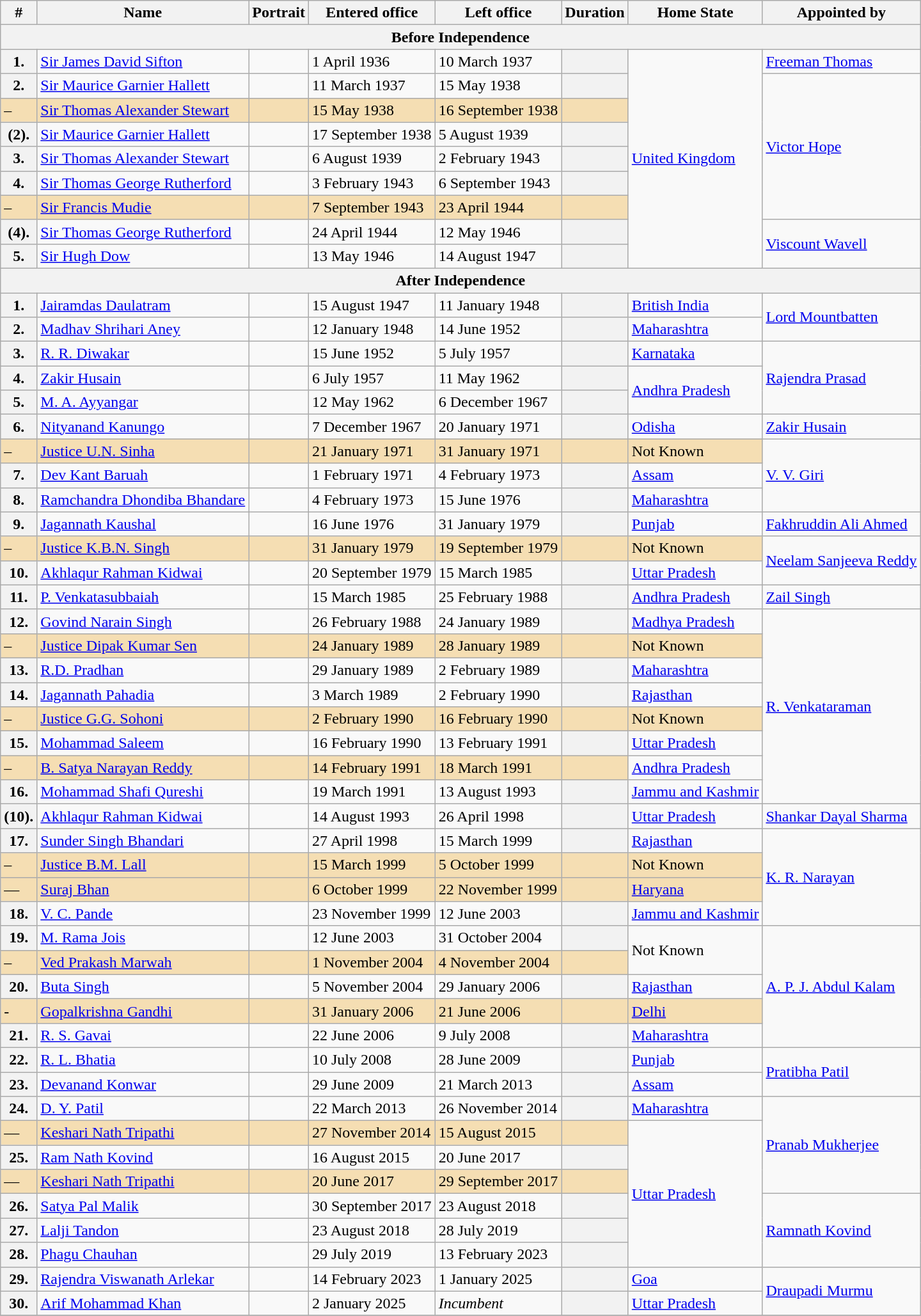<table class="wikitable sortable">
<tr>
<th>#</th>
<th>Name</th>
<th><strong>Portrait</strong></th>
<th>Entered office</th>
<th>Left office</th>
<th>Duration</th>
<th>Home State</th>
<th>Appointed by</th>
</tr>
<tr>
<th colspan="8">Before Independence</th>
</tr>
<tr>
<th>1.</th>
<td><a href='#'>Sir James David Sifton</a></td>
<td></td>
<td>1 April 1936</td>
<td>10 March 1937</td>
<th></th>
<td rowspan=9><a href='#'>United Kingdom</a></td>
<td><a href='#'>Freeman Thomas</a></td>
</tr>
<tr>
<th>2.</th>
<td><a href='#'>Sir Maurice Garnier Hallett</a></td>
<td> </td>
<td>11 March 1937</td>
<td>15 May 1938</td>
<th></th>
<td rowspan=6><a href='#'>Victor Hope</a></td>
</tr>
<tr>
<td bgcolor=wheat>–</td>
<td bgcolor=wheat><a href='#'>Sir Thomas Alexander Stewart</a></td>
<td bgcolor=wheat></td>
<td bgcolor=wheat>15 May 1938</td>
<td bgcolor=wheat>16 September 1938</td>
<td bgcolor=wheat></td>
</tr>
<tr>
<th>(2).</th>
<td><a href='#'>Sir Maurice Garnier Hallett</a></td>
<td></td>
<td>17 September 1938</td>
<td>5 August 1939</td>
<th></th>
</tr>
<tr>
<th>3.</th>
<td><a href='#'>Sir Thomas Alexander Stewart</a></td>
<td></td>
<td>6 August 1939</td>
<td>2 February 1943</td>
<th></th>
</tr>
<tr>
<th>4.</th>
<td><a href='#'>Sir Thomas George Rutherford</a></td>
<td></td>
<td>3 February 1943</td>
<td>6 September 1943</td>
<th></th>
</tr>
<tr>
<td bgcolor=wheat>–</td>
<td bgcolor=wheat><a href='#'>Sir Francis Mudie</a></td>
<td bgcolor=wheat></td>
<td bgcolor=wheat>7 September 1943</td>
<td bgcolor=wheat>23 April 1944</td>
<td bgcolor=wheat></td>
</tr>
<tr>
<th>(4).</th>
<td><a href='#'>Sir Thomas George Rutherford</a></td>
<td></td>
<td>24 April 1944</td>
<td>12 May 1946</td>
<th></th>
<td rowspan=2><a href='#'>Viscount Wavell</a></td>
</tr>
<tr>
<th>5.</th>
<td><a href='#'>Sir Hugh Dow</a></td>
<td></td>
<td>13 May 1946</td>
<td>14 August 1947</td>
<th></th>
</tr>
<tr>
<th colspan="8">After Independence</th>
</tr>
<tr>
<th>1.</th>
<td><a href='#'>Jairamdas Daulatram</a></td>
<td></td>
<td>15 August 1947</td>
<td>11 January 1948</td>
<th></th>
<td><a href='#'>British India</a></td>
<td rowspan=2><a href='#'>Lord Mountbatten</a></td>
</tr>
<tr>
<th>2.</th>
<td><a href='#'>Madhav Shrihari Aney</a></td>
<td></td>
<td>12 January 1948</td>
<td>14 June 1952</td>
<th></th>
<td><a href='#'>Maharashtra</a></td>
</tr>
<tr>
<th>3.</th>
<td><a href='#'>R. R. Diwakar</a></td>
<td></td>
<td>15 June 1952</td>
<td>5 July 1957</td>
<th></th>
<td><a href='#'>Karnataka</a></td>
<td rowspan=3><a href='#'>Rajendra Prasad</a></td>
</tr>
<tr>
<th>4.</th>
<td><a href='#'>Zakir Husain</a></td>
<td></td>
<td>6 July 1957</td>
<td>11 May 1962</td>
<th></th>
<td rowspan=2><a href='#'>Andhra Pradesh</a></td>
</tr>
<tr>
<th>5.</th>
<td><a href='#'>M. A. Ayyangar</a></td>
<td></td>
<td>12 May 1962</td>
<td>6 December 1967</td>
<th></th>
</tr>
<tr>
<th>6.</th>
<td><a href='#'>Nityanand Kanungo</a></td>
<td></td>
<td>7 December 1967</td>
<td>20 January 1971</td>
<th></th>
<td><a href='#'>Odisha</a></td>
<td><a href='#'>Zakir Husain</a></td>
</tr>
<tr>
<td bgcolor=wheat>–</td>
<td bgcolor=wheat><a href='#'>Justice U.N. Sinha</a></td>
<td bgcolor=wheat></td>
<td bgcolor=wheat>21 January 1971</td>
<td bgcolor=wheat>31 January 1971</td>
<td bgcolor=wheat></td>
<td bgcolor=wheat>Not Known</td>
<td rowspan=3><a href='#'>V. V. Giri</a></td>
</tr>
<tr>
<th>7.</th>
<td><a href='#'>Dev Kant Baruah</a></td>
<td></td>
<td>1 February 1971</td>
<td>4 February 1973</td>
<th></th>
<td><a href='#'>Assam</a></td>
</tr>
<tr>
<th>8.</th>
<td><a href='#'>Ramchandra Dhondiba Bhandare</a></td>
<td></td>
<td>4 February 1973</td>
<td>15 June 1976</td>
<th></th>
<td><a href='#'>Maharashtra</a></td>
</tr>
<tr>
<th>9.</th>
<td><a href='#'>Jagannath Kaushal</a></td>
<td></td>
<td>16 June 1976</td>
<td>31 January 1979</td>
<th></th>
<td><a href='#'>Punjab</a></td>
<td><a href='#'>Fakhruddin Ali Ahmed</a></td>
</tr>
<tr>
<td bgcolor=wheat>–</td>
<td bgcolor=wheat><a href='#'>Justice K.B.N. Singh</a></td>
<td bgcolor=wheat></td>
<td bgcolor=wheat>31 January 1979</td>
<td bgcolor=wheat>19 September 1979</td>
<td bgcolor=wheat></td>
<td bgcolor=wheat>Not Known</td>
<td rowspan=2><a href='#'>Neelam Sanjeeva Reddy</a></td>
</tr>
<tr>
<th>10.</th>
<td><a href='#'>Akhlaqur Rahman Kidwai</a></td>
<td></td>
<td>20 September 1979</td>
<td>15 March 1985</td>
<th></th>
<td><a href='#'>Uttar Pradesh</a></td>
</tr>
<tr>
<th>11.</th>
<td><a href='#'>P. Venkatasubbaiah</a></td>
<td></td>
<td>15 March 1985</td>
<td>25 February 1988</td>
<th></th>
<td><a href='#'>Andhra Pradesh</a></td>
<td><a href='#'>Zail Singh</a></td>
</tr>
<tr>
<th>12.</th>
<td><a href='#'>Govind Narain Singh</a></td>
<td></td>
<td>26 February 1988</td>
<td>24 January 1989</td>
<th></th>
<td><a href='#'>Madhya Pradesh</a></td>
<td rowspan=8><a href='#'>R. Venkataraman</a></td>
</tr>
<tr>
<td bgcolor=wheat>–</td>
<td bgcolor=wheat><a href='#'>Justice Dipak Kumar Sen</a></td>
<td bgcolor=wheat></td>
<td bgcolor=wheat>24 January 1989</td>
<td bgcolor=wheat>28 January 1989</td>
<td bgcolor=wheat></td>
<td bgcolor=wheat>Not Known</td>
</tr>
<tr>
<th>13.</th>
<td><a href='#'>R.D. Pradhan</a></td>
<td></td>
<td>29 January 1989</td>
<td>2 February 1989</td>
<th></th>
<td><a href='#'>Maharashtra</a></td>
</tr>
<tr>
<th>14.</th>
<td><a href='#'>Jagannath Pahadia</a></td>
<td></td>
<td>3 March 1989</td>
<td>2 February 1990</td>
<th></th>
<td><a href='#'>Rajasthan</a></td>
</tr>
<tr>
<td bgcolor=wheat>–</td>
<td bgcolor=wheat><a href='#'>Justice G.G. Sohoni</a></td>
<td bgcolor=wheat></td>
<td bgcolor=wheat>2 February 1990</td>
<td bgcolor=wheat>16 February 1990</td>
<td bgcolor=wheat></td>
<td bgcolor=wheat>Not Known</td>
</tr>
<tr>
<th>15.</th>
<td><a href='#'>Mohammad Saleem</a></td>
<td></td>
<td>16 February 1990</td>
<td>13 February 1991</td>
<th></th>
<td><a href='#'>Uttar Pradesh</a></td>
</tr>
<tr>
<td bgcolor=wheat>–</td>
<td bgcolor=wheat><a href='#'>B. Satya Narayan Reddy</a></td>
<td bgcolor=wheat></td>
<td bgcolor=wheat>14 February 1991</td>
<td bgcolor=wheat>18 March 1991</td>
<td bgcolor=wheat></td>
<td><a href='#'>Andhra Pradesh</a></td>
</tr>
<tr>
<th>16.</th>
<td><a href='#'>Mohammad Shafi Qureshi</a></td>
<td></td>
<td>19 March 1991</td>
<td>13 August 1993</td>
<th></th>
<td><a href='#'>Jammu and Kashmir</a></td>
</tr>
<tr>
<th>(10).</th>
<td><a href='#'>Akhlaqur Rahman Kidwai</a></td>
<td></td>
<td>14 August 1993</td>
<td>26 April 1998</td>
<th></th>
<td><a href='#'>Uttar Pradesh</a></td>
<td><a href='#'>Shankar Dayal Sharma</a></td>
</tr>
<tr>
<th>17.</th>
<td><a href='#'>Sunder Singh Bhandari</a></td>
<td></td>
<td>27 April 1998</td>
<td>15 March 1999</td>
<th></th>
<td><a href='#'>Rajasthan</a></td>
<td rowspan=4><a href='#'>K. R. Narayan</a></td>
</tr>
<tr>
<td bgcolor=wheat>–</td>
<td bgcolor=wheat><a href='#'>Justice B.M. Lall</a></td>
<td bgcolor=wheat></td>
<td bgcolor=wheat>15 March 1999</td>
<td bgcolor=wheat>5 October 1999</td>
<td bgcolor=wheat></td>
<td bgcolor=wheat>Not Known</td>
</tr>
<tr>
<td bgcolor=wheat>—</td>
<td bgcolor=wheat><a href='#'>Suraj Bhan</a></td>
<td bgcolor=wheat></td>
<td bgcolor=wheat>6 October 1999</td>
<td bgcolor=wheat>22 November 1999</td>
<td bgcolor=wheat></td>
<td bgcolor=wheat><a href='#'>Haryana</a></td>
</tr>
<tr>
<th>18.</th>
<td><a href='#'>V. C. Pande</a></td>
<td></td>
<td>23 November 1999</td>
<td>12 June 2003</td>
<th></th>
<td><a href='#'>Jammu and Kashmir</a></td>
</tr>
<tr>
<th>19.</th>
<td><a href='#'>M. Rama Jois</a></td>
<td></td>
<td>12 June 2003</td>
<td>31 October 2004</td>
<th></th>
<td rowspan=2>Not Known</td>
<td rowspan=5><a href='#'>A. P. J. Abdul Kalam</a></td>
</tr>
<tr>
<td bgcolor=wheat>–</td>
<td bgcolor=wheat><a href='#'>Ved Prakash Marwah</a></td>
<td bgcolor=wheat></td>
<td bgcolor=wheat>1 November 2004</td>
<td bgcolor=wheat>4 November 2004</td>
<td bgcolor=wheat></td>
</tr>
<tr>
<th>20.</th>
<td><a href='#'>Buta Singh</a></td>
<td></td>
<td>5 November 2004</td>
<td>29 January 2006</td>
<th></th>
<td><a href='#'>Rajasthan</a></td>
</tr>
<tr>
<td bgcolor=wheat>-</td>
<td bgcolor=wheat><a href='#'>Gopalkrishna Gandhi</a></td>
<td bgcolor=wheat></td>
<td bgcolor=wheat>31 January 2006</td>
<td bgcolor=wheat>21 June 2006</td>
<td bgcolor=wheat></td>
<td bgcolor=wheat><a href='#'>Delhi</a></td>
</tr>
<tr>
<th>21.</th>
<td><a href='#'>R. S. Gavai</a></td>
<td></td>
<td>22 June 2006</td>
<td>9 July 2008</td>
<th></th>
<td><a href='#'>Maharashtra</a></td>
</tr>
<tr>
<th>22.</th>
<td><a href='#'>R. L. Bhatia</a></td>
<td></td>
<td>10 July 2008</td>
<td>28 June 2009</td>
<th></th>
<td><a href='#'>Punjab</a></td>
<td rowspan=2><a href='#'>Pratibha Patil</a></td>
</tr>
<tr>
<th>23.</th>
<td><a href='#'>Devanand Konwar</a></td>
<td></td>
<td>29 June 2009</td>
<td>21 March 2013</td>
<th></th>
<td><a href='#'>Assam</a></td>
</tr>
<tr>
<th>24.</th>
<td><a href='#'>D. Y. Patil</a></td>
<td></td>
<td>22 March 2013</td>
<td>26 November 2014</td>
<th></th>
<td><a href='#'>Maharashtra</a></td>
<td rowspan=4><a href='#'>Pranab Mukherjee</a></td>
</tr>
<tr>
<td bgcolor=wheat>—</td>
<td bgcolor=wheat><a href='#'>Keshari Nath Tripathi</a></td>
<td bgcolor=wheat></td>
<td bgcolor=wheat>27 November 2014</td>
<td bgcolor=wheat>15 August 2015</td>
<td bgcolor=wheat></td>
<td rowspan=6><a href='#'>Uttar Pradesh</a></td>
</tr>
<tr>
<th>25.</th>
<td><a href='#'>Ram Nath Kovind</a></td>
<td></td>
<td>16 August 2015</td>
<td>20 June 2017</td>
<th></th>
</tr>
<tr>
<td bgcolor=wheat>—</td>
<td bgcolor=wheat><a href='#'>Keshari Nath Tripathi</a></td>
<td bgcolor=wheat></td>
<td bgcolor=wheat>20 June 2017</td>
<td bgcolor=wheat>29 September 2017</td>
<td bgcolor=wheat></td>
</tr>
<tr>
<th>26.</th>
<td><a href='#'>Satya Pal Malik</a></td>
<td></td>
<td>30 September 2017</td>
<td>23 August 2018</td>
<th></th>
<td rowspan=3><a href='#'>Ramnath Kovind</a></td>
</tr>
<tr>
<th>27.</th>
<td><a href='#'>Lalji Tandon</a></td>
<td></td>
<td>23 August 2018</td>
<td>28 July 2019</td>
<th></th>
</tr>
<tr>
<th>28.</th>
<td><a href='#'>Phagu Chauhan</a></td>
<td></td>
<td>29 July 2019</td>
<td>13 February 2023</td>
<th></th>
</tr>
<tr>
<th>29.</th>
<td><a href='#'>Rajendra Viswanath Arlekar</a></td>
<td></td>
<td>14 February 2023</td>
<td>1 January 2025</td>
<th></th>
<td><a href='#'>Goa</a></td>
<td rowspan=2><a href='#'>Draupadi Murmu</a></td>
</tr>
<tr>
<th>30.</th>
<td><a href='#'>Arif Mohammad Khan</a></td>
<td></td>
<td>2 January 2025</td>
<td><em>Incumbent</em></td>
<th></th>
<td><a href='#'>Uttar Pradesh</a></td>
</tr>
<tr>
</tr>
</table>
